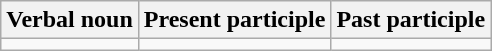<table class="wikitable">
<tr>
<th>Verbal noun</th>
<th>Present participle</th>
<th>Past participle</th>
</tr>
<tr>
<td></td>
<td></td>
<td></td>
</tr>
</table>
